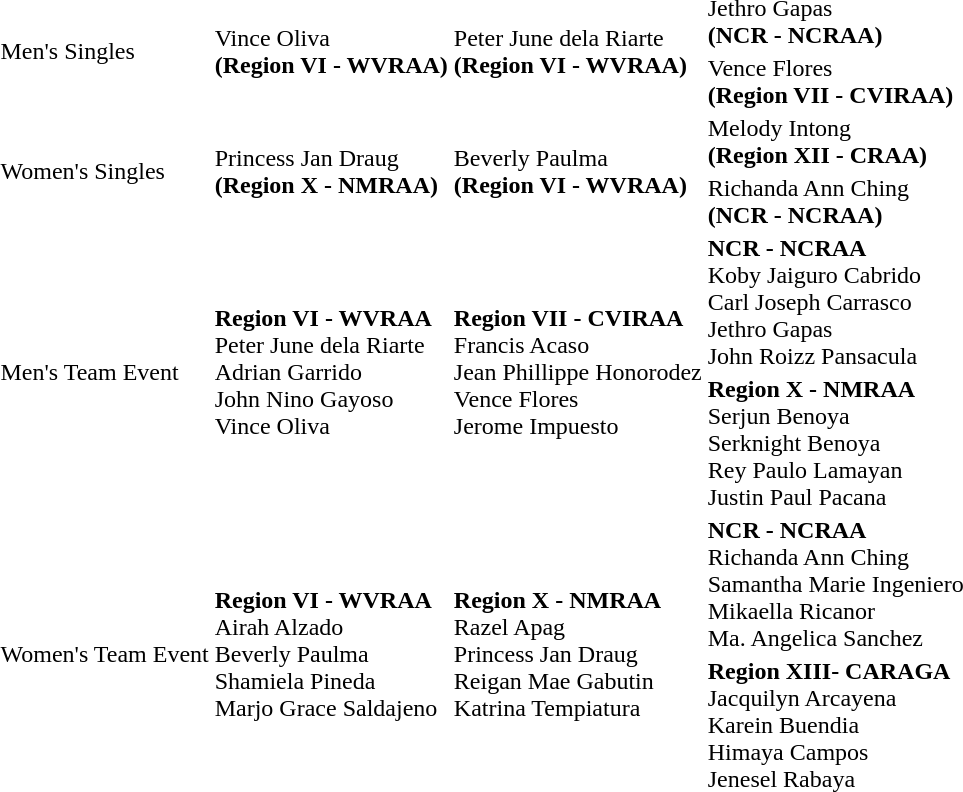<table>
<tr>
<td rowspan=2>Men's Singles</td>
<td rowspan=2>Vince Oliva<br><strong>(Region VI - WVRAA)</strong></td>
<td rowspan=2>Peter June dela Riarte<br><strong>(Region VI - WVRAA)</strong></td>
<td>Jethro Gapas<br><strong>(NCR - NCRAA)</strong></td>
</tr>
<tr>
<td>Vence Flores<br><strong>(Region VII - CVIRAA)</strong></td>
</tr>
<tr>
<td rowspan=2>Women's Singles</td>
<td rowspan=2>Princess Jan Draug<br><strong>(Region X - NMRAA)</strong></td>
<td rowspan=2>Beverly Paulma<br><strong>(Region VI - WVRAA)</strong></td>
<td>Melody Intong<br><strong>(Region XII - CRAA)</strong></td>
</tr>
<tr>
<td>Richanda Ann Ching<br><strong>(NCR - NCRAA)</strong></td>
</tr>
<tr>
<td rowspan=2>Men's Team Event</td>
<td rowspan=2><strong>Region VI - WVRAA</strong><br>Peter June dela Riarte<br>Adrian Garrido<br>John Nino Gayoso<br>Vince Oliva</td>
<td rowspan=2><strong>Region VII - CVIRAA</strong><br>Francis Acaso<br>Jean Phillippe Honorodez<br>Vence Flores<br>Jerome Impuesto</td>
<td><strong>NCR - NCRAA</strong><br>Koby Jaiguro Cabrido<br>Carl Joseph Carrasco<br>Jethro Gapas<br>John Roizz Pansacula</td>
</tr>
<tr>
<td><strong>Region X - NMRAA</strong><br>Serjun Benoya<br>Serknight Benoya<br>Rey Paulo Lamayan<br>Justin Paul Pacana</td>
</tr>
<tr>
<td rowspan=2>Women's Team Event</td>
<td rowspan=2><strong>Region VI - WVRAA</strong><br>Airah Alzado<br>Beverly Paulma<br>Shamiela Pineda<br>Marjo Grace Saldajeno</td>
<td rowspan=2><strong>Region X - NMRAA</strong><br>Razel Apag<br>Princess Jan Draug<br>Reigan Mae Gabutin<br>Katrina Tempiatura</td>
<td><strong>NCR - NCRAA</strong><br>Richanda Ann Ching<br>Samantha Marie Ingeniero<br>Mikaella Ricanor<br>Ma. Angelica Sanchez</td>
</tr>
<tr>
<td><strong>Region XIII- CARAGA</strong><br>Jacquilyn Arcayena<br>Karein Buendia<br>Himaya Campos<br>Jenesel Rabaya</td>
</tr>
</table>
